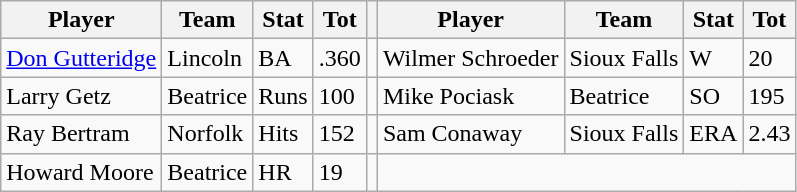<table class="wikitable">
<tr>
<th>Player</th>
<th>Team</th>
<th>Stat</th>
<th>Tot</th>
<th></th>
<th>Player</th>
<th>Team</th>
<th>Stat</th>
<th>Tot</th>
</tr>
<tr>
<td><a href='#'>Don Gutteridge</a></td>
<td>Lincoln</td>
<td>BA</td>
<td>.360</td>
<td></td>
<td>Wilmer Schroeder</td>
<td>Sioux Falls</td>
<td>W</td>
<td>20</td>
</tr>
<tr>
<td>Larry Getz</td>
<td>Beatrice</td>
<td>Runs</td>
<td>100</td>
<td></td>
<td>Mike Pociask</td>
<td>Beatrice</td>
<td>SO</td>
<td>195</td>
</tr>
<tr>
<td>Ray Bertram</td>
<td>Norfolk</td>
<td>Hits</td>
<td>152</td>
<td></td>
<td>Sam Conaway</td>
<td>Sioux Falls</td>
<td>ERA</td>
<td>2.43</td>
</tr>
<tr>
<td>Howard Moore</td>
<td>Beatrice</td>
<td>HR</td>
<td>19</td>
<td></td>
</tr>
</table>
